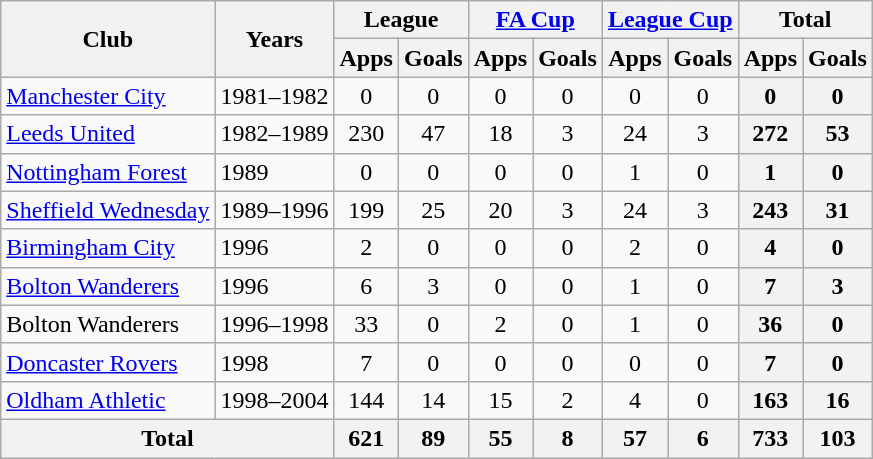<table class=wikitable style="text-align:center">
<tr>
<th rowspan=2>Club</th>
<th rowspan=2>Years</th>
<th colspan=2>League</th>
<th colspan=2><a href='#'>FA Cup</a></th>
<th colspan=2><a href='#'>League Cup</a></th>
<th colspan=2>Total</th>
</tr>
<tr>
<th>Apps</th>
<th>Goals</th>
<th>Apps</th>
<th>Goals</th>
<th>Apps</th>
<th>Goals</th>
<th>Apps</th>
<th>Goals</th>
</tr>
<tr>
<td align=left><a href='#'>Manchester City</a></td>
<td align=left>1981–1982</td>
<td>0</td>
<td>0</td>
<td>0</td>
<td>0</td>
<td>0</td>
<td>0</td>
<th>0</th>
<th>0</th>
</tr>
<tr>
<td align=left><a href='#'>Leeds United</a></td>
<td align=left>1982–1989</td>
<td>230</td>
<td>47</td>
<td>18</td>
<td>3</td>
<td>24</td>
<td>3</td>
<th>272</th>
<th>53</th>
</tr>
<tr>
<td align=left><a href='#'>Nottingham Forest</a></td>
<td align=left>1989</td>
<td>0</td>
<td>0</td>
<td>0</td>
<td>0</td>
<td>1</td>
<td>0</td>
<th>1</th>
<th>0</th>
</tr>
<tr>
<td align=left><a href='#'>Sheffield Wednesday</a></td>
<td align=left>1989–1996</td>
<td>199</td>
<td>25</td>
<td>20</td>
<td>3</td>
<td>24</td>
<td>3</td>
<th>243</th>
<th>31</th>
</tr>
<tr>
<td align=left><a href='#'>Birmingham City</a></td>
<td align=left>1996</td>
<td>2</td>
<td>0</td>
<td>0</td>
<td>0</td>
<td>2</td>
<td>0</td>
<th>4</th>
<th>0</th>
</tr>
<tr>
<td align=left><a href='#'>Bolton Wanderers</a></td>
<td align=left>1996</td>
<td>6</td>
<td>3</td>
<td>0</td>
<td>0</td>
<td>1</td>
<td>0</td>
<th>7</th>
<th>3</th>
</tr>
<tr>
<td align=left>Bolton Wanderers</td>
<td align=left>1996–1998</td>
<td>33</td>
<td>0</td>
<td>2</td>
<td>0</td>
<td>1</td>
<td>0</td>
<th>36</th>
<th>0</th>
</tr>
<tr>
<td align=left><a href='#'>Doncaster Rovers</a></td>
<td align=left>1998</td>
<td>7</td>
<td>0</td>
<td>0</td>
<td>0</td>
<td>0</td>
<td>0</td>
<th>7</th>
<th>0</th>
</tr>
<tr>
<td align=left><a href='#'>Oldham Athletic</a></td>
<td align=left>1998–2004</td>
<td>144</td>
<td>14</td>
<td>15</td>
<td>2</td>
<td>4</td>
<td>0</td>
<th>163</th>
<th>16</th>
</tr>
<tr>
<th colspan=2>Total</th>
<th>621</th>
<th>89</th>
<th>55</th>
<th>8</th>
<th>57</th>
<th>6</th>
<th>733</th>
<th>103</th>
</tr>
</table>
